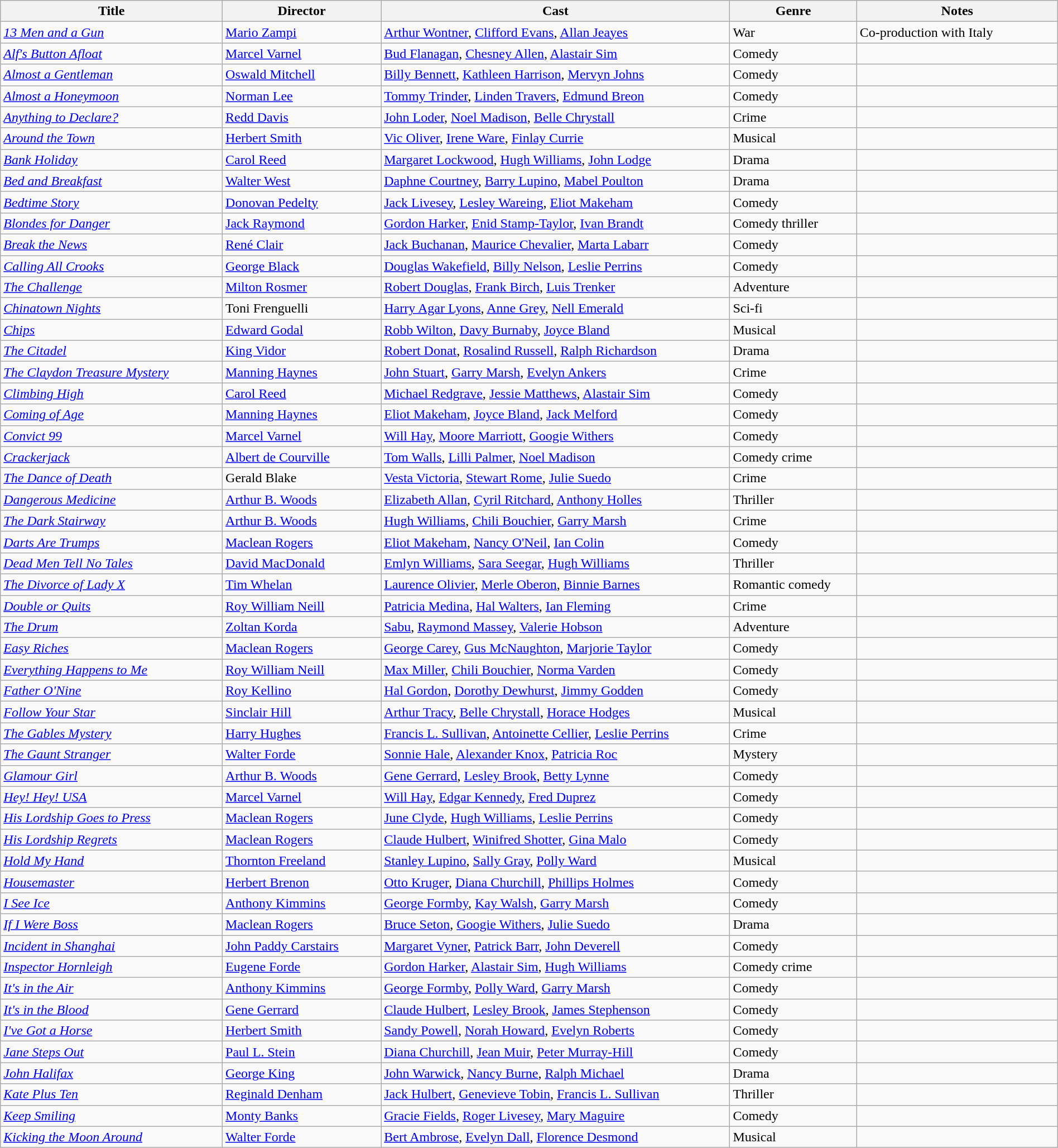<table class="wikitable" style="width:100%;">
<tr>
<th style="width:21%;">Title</th>
<th style="width:15%;">Director</th>
<th style="width:33%;">Cast</th>
<th style="width:12%;">Genre</th>
<th style="width:19%;">Notes</th>
</tr>
<tr>
<td><em><a href='#'>13 Men and a Gun</a></em></td>
<td><a href='#'>Mario Zampi</a></td>
<td><a href='#'>Arthur Wontner</a>, <a href='#'>Clifford Evans</a>, <a href='#'>Allan Jeayes</a></td>
<td>War</td>
<td>Co-production with Italy</td>
</tr>
<tr>
<td><em><a href='#'>Alf's Button Afloat</a></em></td>
<td><a href='#'>Marcel Varnel</a></td>
<td><a href='#'>Bud Flanagan</a>, <a href='#'>Chesney Allen</a>, <a href='#'>Alastair Sim</a></td>
<td>Comedy</td>
<td></td>
</tr>
<tr>
<td><em><a href='#'>Almost a Gentleman</a></em></td>
<td><a href='#'>Oswald Mitchell</a></td>
<td><a href='#'>Billy Bennett</a>, <a href='#'>Kathleen Harrison</a>, <a href='#'>Mervyn Johns</a></td>
<td>Comedy</td>
<td></td>
</tr>
<tr>
<td><em><a href='#'>Almost a Honeymoon</a></em></td>
<td><a href='#'>Norman Lee</a></td>
<td><a href='#'>Tommy Trinder</a>, <a href='#'>Linden Travers</a>, <a href='#'>Edmund Breon</a></td>
<td>Comedy</td>
<td></td>
</tr>
<tr>
<td><em><a href='#'>Anything to Declare?</a></em></td>
<td><a href='#'>Redd Davis</a></td>
<td><a href='#'>John Loder</a>, <a href='#'>Noel Madison</a>, <a href='#'>Belle Chrystall</a></td>
<td>Crime</td>
<td></td>
</tr>
<tr>
<td><em><a href='#'>Around the Town</a></em></td>
<td><a href='#'>Herbert Smith</a></td>
<td><a href='#'>Vic Oliver</a>, <a href='#'>Irene Ware</a>, <a href='#'>Finlay Currie</a></td>
<td>Musical</td>
<td></td>
</tr>
<tr>
<td><em><a href='#'>Bank Holiday</a></em></td>
<td><a href='#'>Carol Reed</a></td>
<td><a href='#'>Margaret Lockwood</a>, <a href='#'>Hugh Williams</a>, <a href='#'>John Lodge</a></td>
<td>Drama</td>
<td></td>
</tr>
<tr>
<td><em><a href='#'>Bed and Breakfast</a></em></td>
<td><a href='#'>Walter West</a></td>
<td><a href='#'>Daphne Courtney</a>, <a href='#'>Barry Lupino</a>, <a href='#'>Mabel Poulton</a></td>
<td>Drama</td>
<td></td>
</tr>
<tr>
<td><em><a href='#'>Bedtime Story</a></em></td>
<td><a href='#'>Donovan Pedelty</a></td>
<td><a href='#'>Jack Livesey</a>, <a href='#'>Lesley Wareing</a>, <a href='#'>Eliot Makeham</a></td>
<td>Comedy</td>
<td></td>
</tr>
<tr>
<td><em><a href='#'>Blondes for Danger</a></em></td>
<td><a href='#'>Jack Raymond</a></td>
<td><a href='#'>Gordon Harker</a>, <a href='#'>Enid Stamp-Taylor</a>, <a href='#'>Ivan Brandt</a></td>
<td>Comedy thriller</td>
<td></td>
</tr>
<tr>
<td><em><a href='#'>Break the News</a></em></td>
<td><a href='#'>René Clair</a></td>
<td><a href='#'>Jack Buchanan</a>, <a href='#'>Maurice Chevalier</a>, <a href='#'>Marta Labarr</a></td>
<td>Comedy</td>
<td></td>
</tr>
<tr>
<td><em><a href='#'>Calling All Crooks</a></em></td>
<td><a href='#'>George Black</a></td>
<td><a href='#'>Douglas Wakefield</a>, <a href='#'>Billy Nelson</a>, <a href='#'>Leslie Perrins</a></td>
<td>Comedy</td>
<td></td>
</tr>
<tr>
<td><em><a href='#'>The Challenge</a></em></td>
<td><a href='#'>Milton Rosmer</a></td>
<td><a href='#'>Robert Douglas</a>, <a href='#'>Frank Birch</a>, <a href='#'>Luis Trenker</a></td>
<td>Adventure</td>
<td></td>
</tr>
<tr>
<td><em><a href='#'>Chinatown Nights</a></em></td>
<td>Toni Frenguelli</td>
<td><a href='#'>Harry Agar Lyons</a>, <a href='#'>Anne Grey</a>, <a href='#'>Nell Emerald</a></td>
<td>Sci-fi</td>
<td></td>
</tr>
<tr>
<td><em><a href='#'>Chips</a></em></td>
<td><a href='#'>Edward Godal</a></td>
<td><a href='#'>Robb Wilton</a>, <a href='#'>Davy Burnaby</a>, <a href='#'>Joyce Bland</a></td>
<td>Musical</td>
<td></td>
</tr>
<tr>
<td><em><a href='#'>The Citadel</a></em></td>
<td><a href='#'>King Vidor</a></td>
<td><a href='#'>Robert Donat</a>, <a href='#'>Rosalind Russell</a>, <a href='#'>Ralph Richardson</a></td>
<td>Drama</td>
<td></td>
</tr>
<tr>
<td><em><a href='#'>The Claydon Treasure Mystery</a></em></td>
<td><a href='#'>Manning Haynes</a></td>
<td><a href='#'>John Stuart</a>, <a href='#'>Garry Marsh</a>, <a href='#'>Evelyn Ankers</a></td>
<td>Crime</td>
<td></td>
</tr>
<tr>
<td><em><a href='#'>Climbing High</a></em></td>
<td><a href='#'>Carol Reed</a></td>
<td><a href='#'>Michael Redgrave</a>, <a href='#'>Jessie Matthews</a>, <a href='#'>Alastair Sim</a></td>
<td>Comedy</td>
<td></td>
</tr>
<tr>
<td><em><a href='#'>Coming of Age</a></em></td>
<td><a href='#'>Manning Haynes</a></td>
<td><a href='#'>Eliot Makeham</a>, <a href='#'>Joyce Bland</a>, <a href='#'>Jack Melford</a></td>
<td>Comedy</td>
<td></td>
</tr>
<tr>
<td><em><a href='#'>Convict 99</a></em></td>
<td><a href='#'>Marcel Varnel</a></td>
<td><a href='#'>Will Hay</a>, <a href='#'>Moore Marriott</a>, <a href='#'>Googie Withers</a></td>
<td>Comedy</td>
<td></td>
</tr>
<tr>
<td><em><a href='#'>Crackerjack</a></em></td>
<td><a href='#'>Albert de Courville</a></td>
<td><a href='#'>Tom Walls</a>, <a href='#'>Lilli Palmer</a>, <a href='#'>Noel Madison</a></td>
<td>Comedy crime</td>
<td></td>
</tr>
<tr>
<td><em><a href='#'>The Dance of Death</a></em></td>
<td>Gerald Blake</td>
<td><a href='#'>Vesta Victoria</a>, <a href='#'>Stewart Rome</a>, <a href='#'>Julie Suedo</a></td>
<td>Crime</td>
<td></td>
</tr>
<tr>
<td><em><a href='#'>Dangerous Medicine</a></em></td>
<td><a href='#'>Arthur B. Woods</a></td>
<td><a href='#'>Elizabeth Allan</a>, <a href='#'>Cyril Ritchard</a>, <a href='#'>Anthony Holles</a></td>
<td>Thriller</td>
<td></td>
</tr>
<tr>
<td><em><a href='#'>The Dark Stairway</a></em></td>
<td><a href='#'>Arthur B. Woods</a></td>
<td><a href='#'>Hugh Williams</a>, <a href='#'>Chili Bouchier</a>, <a href='#'>Garry Marsh</a></td>
<td>Crime</td>
<td></td>
</tr>
<tr>
<td><em><a href='#'>Darts Are Trumps</a></em></td>
<td><a href='#'>Maclean Rogers</a></td>
<td><a href='#'>Eliot Makeham</a>, <a href='#'>Nancy O'Neil</a>, <a href='#'>Ian Colin</a></td>
<td>Comedy</td>
<td></td>
</tr>
<tr>
<td><em><a href='#'>Dead Men Tell No Tales</a></em></td>
<td><a href='#'>David MacDonald</a></td>
<td><a href='#'>Emlyn Williams</a>, <a href='#'>Sara Seegar</a>, <a href='#'>Hugh Williams</a></td>
<td>Thriller</td>
<td></td>
</tr>
<tr>
<td><em><a href='#'>The Divorce of Lady X</a></em></td>
<td><a href='#'>Tim Whelan</a></td>
<td><a href='#'>Laurence Olivier</a>, <a href='#'>Merle Oberon</a>, <a href='#'>Binnie Barnes</a></td>
<td>Romantic comedy</td>
<td></td>
</tr>
<tr>
<td><em><a href='#'>Double or Quits</a></em></td>
<td><a href='#'>Roy William Neill</a></td>
<td><a href='#'>Patricia Medina</a>, <a href='#'>Hal Walters</a>, <a href='#'>Ian Fleming</a></td>
<td>Crime</td>
<td></td>
</tr>
<tr>
<td><em><a href='#'>The Drum</a></em></td>
<td><a href='#'>Zoltan Korda</a></td>
<td><a href='#'>Sabu</a>, <a href='#'>Raymond Massey</a>, <a href='#'>Valerie Hobson</a></td>
<td>Adventure</td>
<td></td>
</tr>
<tr>
<td><em><a href='#'>Easy Riches</a></em></td>
<td><a href='#'>Maclean Rogers</a></td>
<td><a href='#'>George Carey</a>, <a href='#'>Gus McNaughton</a>, <a href='#'>Marjorie Taylor</a></td>
<td>Comedy</td>
<td></td>
</tr>
<tr>
<td><em><a href='#'>Everything Happens to Me</a></em></td>
<td><a href='#'>Roy William Neill</a></td>
<td><a href='#'>Max Miller</a>, <a href='#'>Chili Bouchier</a>, <a href='#'>Norma Varden</a></td>
<td>Comedy</td>
<td></td>
</tr>
<tr>
<td><em><a href='#'>Father O'Nine</a></em></td>
<td><a href='#'>Roy Kellino</a></td>
<td><a href='#'>Hal Gordon</a>, <a href='#'>Dorothy Dewhurst</a>, <a href='#'>Jimmy Godden</a></td>
<td>Comedy</td>
<td></td>
</tr>
<tr>
<td><em><a href='#'>Follow Your Star</a></em></td>
<td><a href='#'>Sinclair Hill</a></td>
<td><a href='#'>Arthur Tracy</a>, <a href='#'>Belle Chrystall</a>, <a href='#'>Horace Hodges</a></td>
<td>Musical</td>
<td></td>
</tr>
<tr>
<td><em><a href='#'>The Gables Mystery</a></em></td>
<td><a href='#'>Harry Hughes</a></td>
<td><a href='#'>Francis L. Sullivan</a>, <a href='#'>Antoinette Cellier</a>, <a href='#'>Leslie Perrins</a></td>
<td>Crime</td>
<td></td>
</tr>
<tr>
<td><em><a href='#'>The Gaunt Stranger</a></em></td>
<td><a href='#'>Walter Forde</a></td>
<td><a href='#'>Sonnie Hale</a>, <a href='#'>Alexander Knox</a>, <a href='#'>Patricia Roc</a></td>
<td>Mystery</td>
<td></td>
</tr>
<tr>
<td><em><a href='#'>Glamour Girl</a></em></td>
<td><a href='#'>Arthur B. Woods</a></td>
<td><a href='#'>Gene Gerrard</a>, <a href='#'>Lesley Brook</a>, <a href='#'>Betty Lynne</a></td>
<td>Comedy</td>
<td></td>
</tr>
<tr>
<td><em><a href='#'>Hey! Hey! USA</a></em></td>
<td><a href='#'>Marcel Varnel</a></td>
<td><a href='#'>Will Hay</a>, <a href='#'>Edgar Kennedy</a>, <a href='#'>Fred Duprez</a></td>
<td>Comedy</td>
<td></td>
</tr>
<tr>
<td><em><a href='#'>His Lordship Goes to Press</a></em></td>
<td><a href='#'>Maclean Rogers</a></td>
<td><a href='#'>June Clyde</a>, <a href='#'>Hugh Williams</a>, <a href='#'>Leslie Perrins</a></td>
<td>Comedy</td>
<td></td>
</tr>
<tr>
<td><em><a href='#'>His Lordship Regrets</a></em></td>
<td><a href='#'>Maclean Rogers</a></td>
<td><a href='#'>Claude Hulbert</a>, <a href='#'>Winifred Shotter</a>, <a href='#'>Gina Malo</a></td>
<td>Comedy</td>
<td></td>
</tr>
<tr>
<td><em><a href='#'>Hold My Hand</a></em></td>
<td><a href='#'>Thornton Freeland</a></td>
<td><a href='#'>Stanley Lupino</a>, <a href='#'>Sally Gray</a>, <a href='#'>Polly Ward</a></td>
<td>Musical</td>
<td></td>
</tr>
<tr>
<td><em><a href='#'>Housemaster</a></em></td>
<td><a href='#'>Herbert Brenon</a></td>
<td><a href='#'>Otto Kruger</a>, <a href='#'>Diana Churchill</a>, <a href='#'>Phillips Holmes</a></td>
<td>Comedy</td>
<td></td>
</tr>
<tr>
<td><em><a href='#'>I See Ice</a></em></td>
<td><a href='#'>Anthony Kimmins</a></td>
<td><a href='#'>George Formby</a>, <a href='#'>Kay Walsh</a>, <a href='#'>Garry Marsh</a></td>
<td>Comedy</td>
<td></td>
</tr>
<tr>
<td><em><a href='#'>If I Were Boss</a></em></td>
<td><a href='#'>Maclean Rogers</a></td>
<td><a href='#'>Bruce Seton</a>, <a href='#'>Googie Withers</a>, <a href='#'>Julie Suedo</a></td>
<td>Drama</td>
<td></td>
</tr>
<tr>
<td><em><a href='#'>Incident in Shanghai</a></em></td>
<td><a href='#'>John Paddy Carstairs</a></td>
<td><a href='#'>Margaret Vyner</a>, <a href='#'>Patrick Barr</a>, <a href='#'>John Deverell</a></td>
<td>Comedy</td>
<td></td>
</tr>
<tr>
<td><em><a href='#'>Inspector Hornleigh</a></em></td>
<td><a href='#'>Eugene Forde</a></td>
<td><a href='#'>Gordon Harker</a>, <a href='#'>Alastair Sim</a>, <a href='#'>Hugh Williams</a></td>
<td>Comedy crime</td>
<td></td>
</tr>
<tr>
<td><em><a href='#'>It's in the Air</a></em></td>
<td><a href='#'>Anthony Kimmins</a></td>
<td><a href='#'>George Formby</a>, <a href='#'>Polly Ward</a>, <a href='#'>Garry Marsh</a></td>
<td>Comedy</td>
<td></td>
</tr>
<tr>
<td><em><a href='#'>It's in the Blood</a></em></td>
<td><a href='#'>Gene Gerrard</a></td>
<td><a href='#'>Claude Hulbert</a>, <a href='#'>Lesley Brook</a>, <a href='#'>James Stephenson</a></td>
<td>Comedy</td>
<td></td>
</tr>
<tr>
<td><em><a href='#'>I've Got a Horse</a></em></td>
<td><a href='#'>Herbert Smith</a></td>
<td><a href='#'>Sandy Powell</a>, <a href='#'>Norah Howard</a>, <a href='#'>Evelyn Roberts</a></td>
<td>Comedy</td>
<td></td>
</tr>
<tr>
<td><em><a href='#'>Jane Steps Out</a></em></td>
<td><a href='#'>Paul L. Stein</a></td>
<td><a href='#'>Diana Churchill</a>, <a href='#'>Jean Muir</a>, <a href='#'>Peter Murray-Hill</a></td>
<td>Comedy</td>
<td></td>
</tr>
<tr>
<td><em><a href='#'>John Halifax</a></em></td>
<td><a href='#'>George King</a></td>
<td><a href='#'>John Warwick</a>, <a href='#'>Nancy Burne</a>, <a href='#'>Ralph Michael</a></td>
<td>Drama</td>
<td></td>
</tr>
<tr>
<td><em><a href='#'>Kate Plus Ten</a></em></td>
<td><a href='#'>Reginald Denham</a></td>
<td><a href='#'>Jack Hulbert</a>, <a href='#'>Genevieve Tobin</a>, <a href='#'>Francis L. Sullivan</a></td>
<td>Thriller</td>
<td></td>
</tr>
<tr>
<td><em><a href='#'>Keep Smiling</a></em></td>
<td><a href='#'>Monty Banks</a></td>
<td><a href='#'>Gracie Fields</a>, <a href='#'>Roger Livesey</a>, <a href='#'>Mary Maguire</a></td>
<td>Comedy</td>
<td></td>
</tr>
<tr>
<td><em><a href='#'>Kicking the Moon Around</a></em></td>
<td><a href='#'>Walter Forde</a></td>
<td><a href='#'>Bert Ambrose</a>, <a href='#'>Evelyn Dall</a>, <a href='#'>Florence Desmond</a></td>
<td>Musical</td>
<td></td>
</tr>
</table>
